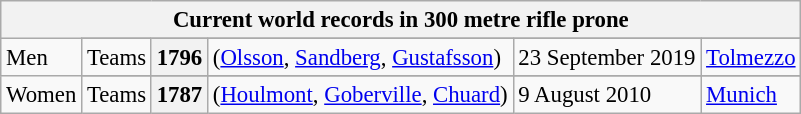<table class="wikitable" style="font-size: 95%">
<tr>
<th colspan=9>Current world records in 300 metre rifle prone</th>
</tr>
<tr>
<td rowspan=2>Men<br></td>
</tr>
<tr>
<td>Teams</td>
<th>1796</th>
<td> (<a href='#'>Olsson</a>, <a href='#'>Sandberg</a>, <a href='#'>Gustafsson</a>)</td>
<td>23 September 2019</td>
<td><a href='#'>Tolmezzo</a> </td>
</tr>
<tr>
<td rowspan=2>Women<br></td>
</tr>
<tr>
<td>Teams</td>
<th>1787</th>
<td> (<a href='#'>Houlmont</a>, <a href='#'>Goberville</a>, <a href='#'>Chuard</a>)</td>
<td>9 August 2010</td>
<td><a href='#'>Munich</a> </td>
</tr>
</table>
